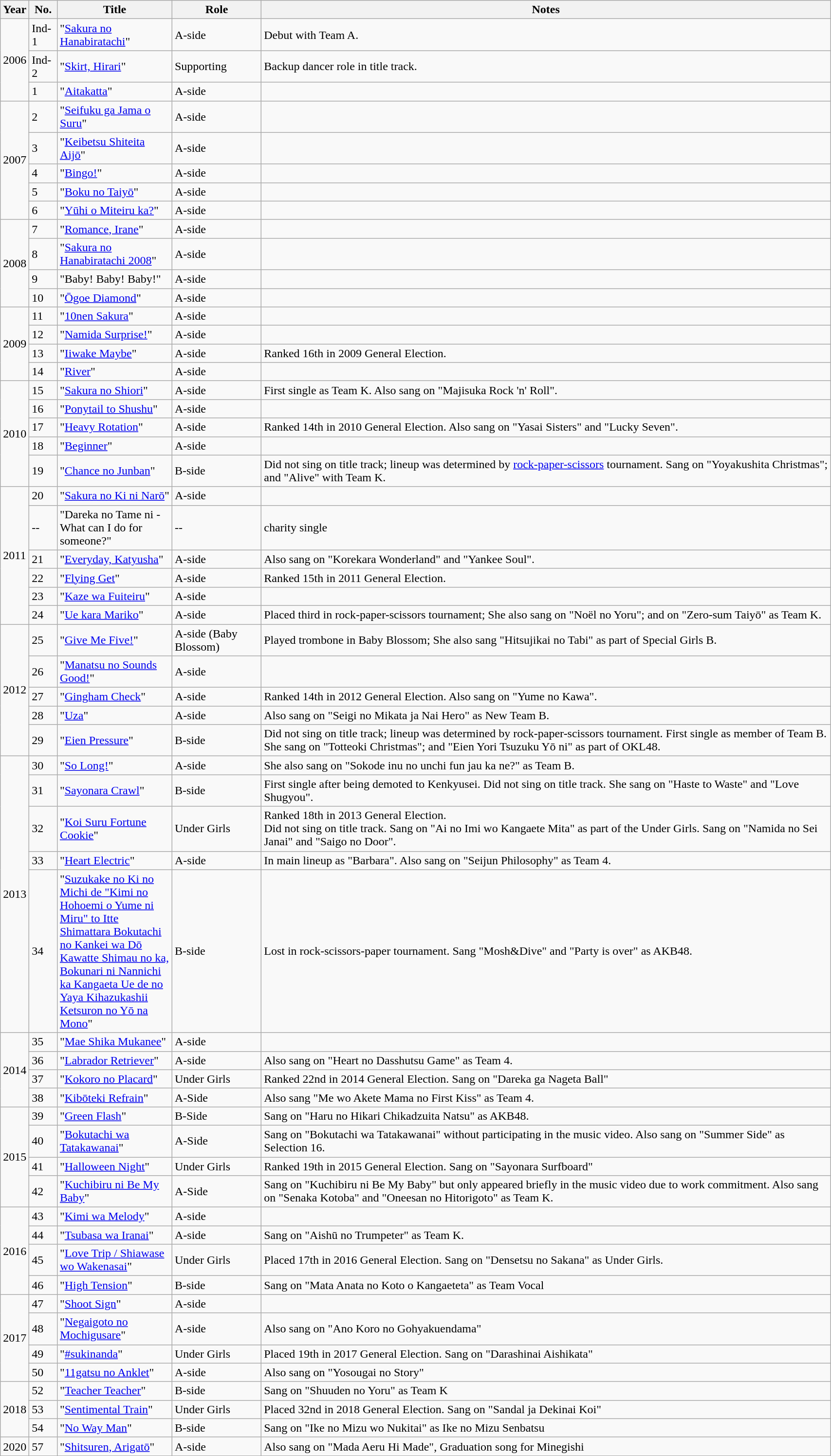<table class="wikitable sortable" width=90%>
<tr>
<th>Year</th>
<th data-sort-type="number">No. </th>
<th style="width:150px;">Title </th>
<th>Role </th>
<th class="unsortable">Notes </th>
</tr>
<tr>
<td rowspan="3">2006</td>
<td>Ind-1</td>
<td>"<a href='#'>Sakura no Hanabiratachi</a>"</td>
<td>A-side</td>
<td>Debut with Team A.</td>
</tr>
<tr>
<td>Ind-2</td>
<td>"<a href='#'>Skirt, Hirari</a>"</td>
<td>Supporting</td>
<td>Backup dancer role in title track.</td>
</tr>
<tr>
<td>1</td>
<td>"<a href='#'>Aitakatta</a>"</td>
<td>A-side</td>
<td></td>
</tr>
<tr>
<td rowspan="5">2007</td>
<td>2</td>
<td>"<a href='#'>Seifuku ga Jama o Suru</a>"</td>
<td>A-side</td>
<td></td>
</tr>
<tr>
<td>3</td>
<td>"<a href='#'>Keibetsu Shiteita Aijō</a>"</td>
<td>A-side</td>
<td></td>
</tr>
<tr>
<td>4</td>
<td>"<a href='#'>Bingo!</a>"</td>
<td>A-side</td>
<td></td>
</tr>
<tr>
<td>5</td>
<td>"<a href='#'>Boku no Taiyō</a>"</td>
<td>A-side</td>
<td></td>
</tr>
<tr>
<td>6</td>
<td>"<a href='#'>Yūhi o Miteiru ka?</a>"</td>
<td>A-side</td>
<td></td>
</tr>
<tr>
<td rowspan="4">2008</td>
<td>7</td>
<td>"<a href='#'>Romance, Irane</a>"</td>
<td>A-side</td>
<td></td>
</tr>
<tr>
<td>8</td>
<td>"<a href='#'>Sakura no Hanabiratachi 2008</a>"</td>
<td>A-side</td>
<td></td>
</tr>
<tr>
<td>9</td>
<td>"Baby! Baby! Baby!"</td>
<td>A-side</td>
<td></td>
</tr>
<tr>
<td>10</td>
<td>"<a href='#'>Ōgoe Diamond</a>"</td>
<td>A-side</td>
<td></td>
</tr>
<tr>
<td rowspan="4">2009</td>
<td>11</td>
<td>"<a href='#'>10nen Sakura</a>"</td>
<td>A-side</td>
<td></td>
</tr>
<tr>
<td>12</td>
<td>"<a href='#'>Namida Surprise!</a>"</td>
<td>A-side</td>
<td></td>
</tr>
<tr>
<td>13</td>
<td>"<a href='#'>Iiwake Maybe</a>"</td>
<td>A-side</td>
<td>Ranked 16th in 2009 General Election.</td>
</tr>
<tr>
<td>14</td>
<td>"<a href='#'>River</a>"</td>
<td>A-side</td>
<td></td>
</tr>
<tr>
<td rowspan="5">2010</td>
<td>15</td>
<td>"<a href='#'>Sakura no Shiori</a>"</td>
<td>A-side</td>
<td>First single as Team K. Also sang on "Majisuka Rock 'n' Roll".</td>
</tr>
<tr>
<td>16</td>
<td>"<a href='#'>Ponytail to Shushu</a>"</td>
<td>A-side</td>
<td></td>
</tr>
<tr>
<td>17</td>
<td>"<a href='#'>Heavy Rotation</a>"</td>
<td>A-side</td>
<td>Ranked 14th in 2010 General Election. Also sang on "Yasai Sisters" and "Lucky Seven".</td>
</tr>
<tr>
<td>18</td>
<td>"<a href='#'>Beginner</a>"</td>
<td>A-side</td>
<td></td>
</tr>
<tr>
<td>19</td>
<td>"<a href='#'>Chance no Junban</a>"</td>
<td>B-side</td>
<td>Did not sing on title track; lineup was determined by <a href='#'>rock-paper-scissors</a> tournament. Sang on "Yoyakushita Christmas"; and "Alive" with Team K.</td>
</tr>
<tr>
<td rowspan="6">2011</td>
<td>20</td>
<td>"<a href='#'>Sakura no Ki ni Narō</a>"</td>
<td>A-side</td>
<td></td>
</tr>
<tr>
<td>--</td>
<td>"Dareka no Tame ni - What can I do for someone?"</td>
<td>--</td>
<td>charity single</td>
</tr>
<tr>
<td>21</td>
<td>"<a href='#'>Everyday, Katyusha</a>"</td>
<td>A-side</td>
<td>Also sang on "Korekara Wonderland" and "Yankee Soul".</td>
</tr>
<tr>
<td>22</td>
<td>"<a href='#'>Flying Get</a>"</td>
<td>A-side</td>
<td>Ranked 15th in 2011 General Election.</td>
</tr>
<tr>
<td>23</td>
<td>"<a href='#'>Kaze wa Fuiteiru</a>"</td>
<td>A-side</td>
<td></td>
</tr>
<tr>
<td>24</td>
<td>"<a href='#'>Ue kara Mariko</a>"</td>
<td>A-side</td>
<td>Placed third in rock-paper-scissors tournament; She also sang on "Noël no Yoru"; and on "Zero-sum Taiyō" as Team K.</td>
</tr>
<tr>
<td rowspan="5">2012</td>
<td>25</td>
<td>"<a href='#'>Give Me Five!</a>"</td>
<td>A-side (Baby Blossom)</td>
<td>Played trombone in Baby Blossom; She also sang "Hitsujikai no Tabi" as part of Special Girls B.</td>
</tr>
<tr>
<td>26</td>
<td>"<a href='#'>Manatsu no Sounds Good!</a>"</td>
<td>A-side</td>
<td></td>
</tr>
<tr>
<td>27</td>
<td>"<a href='#'>Gingham Check</a>"</td>
<td>A-side</td>
<td>Ranked 14th in 2012 General Election. Also sang on "Yume no Kawa".</td>
</tr>
<tr>
<td>28</td>
<td>"<a href='#'>Uza</a>"</td>
<td>A-side</td>
<td>Also sang on "Seigi no Mikata ja Nai Hero" as New Team B.</td>
</tr>
<tr>
<td>29</td>
<td>"<a href='#'>Eien Pressure</a>"</td>
<td>B-side</td>
<td>Did not sing on title track; lineup was determined by rock-paper-scissors tournament. First single as member of Team B. She sang on "Totteoki Christmas"; and "Eien Yori Tsuzuku Yō ni" as part of OKL48.</td>
</tr>
<tr>
<td rowspan="5">2013</td>
<td>30</td>
<td>"<a href='#'>So Long!</a>"</td>
<td>A-side</td>
<td>She also sang on "Sokode inu no unchi fun jau ka ne?" as Team B.</td>
</tr>
<tr>
<td>31</td>
<td>"<a href='#'>Sayonara Crawl</a>"</td>
<td>B-side</td>
<td>First single after being demoted to Kenkyusei. Did not sing on title track. She sang on "Haste to Waste" and "Love Shugyou".</td>
</tr>
<tr>
<td>32</td>
<td>"<a href='#'>Koi Suru Fortune Cookie</a>"</td>
<td>Under Girls</td>
<td>Ranked 18th in 2013 General Election.<br>Did not sing on title track. Sang on "Ai no Imi wo Kangaete Mita" as part of the Under Girls. Sang on "Namida no Sei Janai" and "Saigo no Door".</td>
</tr>
<tr>
<td>33</td>
<td>"<a href='#'>Heart Electric</a>"</td>
<td>A-side</td>
<td>In main lineup as "Barbara". Also sang on "Seijun Philosophy" as Team 4.</td>
</tr>
<tr>
<td>34</td>
<td>"<a href='#'>Suzukake no Ki no Michi de "Kimi no Hohoemi o Yume ni Miru" to Itte Shimattara Bokutachi no Kankei wa Dō Kawatte Shimau no ka, Bokunari ni Nannichi ka Kangaeta Ue de no Yaya Kihazukashii Ketsuron no Yō na Mono</a>"</td>
<td>B-side</td>
<td>Lost in rock-scissors-paper tournament. Sang "Mosh&Dive" and "Party is over" as AKB48.</td>
</tr>
<tr>
<td rowspan="4">2014</td>
<td>35</td>
<td>"<a href='#'>Mae Shika Mukanee</a>"</td>
<td>A-side</td>
<td></td>
</tr>
<tr>
<td>36</td>
<td>"<a href='#'>Labrador Retriever</a>"</td>
<td>A-side</td>
<td>Also sang on "Heart no Dasshutsu Game" as Team 4.</td>
</tr>
<tr>
<td>37</td>
<td>"<a href='#'>Kokoro no Placard</a>"</td>
<td>Under Girls</td>
<td>Ranked 22nd in 2014 General Election. Sang on "Dareka ga Nageta Ball"</td>
</tr>
<tr>
<td>38</td>
<td>"<a href='#'>Kibōteki Refrain</a>"</td>
<td>A-Side</td>
<td>Also sang "Me wo Akete Mama no First Kiss" as Team 4.</td>
</tr>
<tr>
<td rowspan="4">2015</td>
<td>39</td>
<td>"<a href='#'>Green Flash</a>"</td>
<td>B-Side</td>
<td>Sang on "Haru no Hikari Chikadzuita Natsu" as AKB48.</td>
</tr>
<tr>
<td>40</td>
<td>"<a href='#'>Bokutachi wa Tatakawanai</a>"</td>
<td>A-Side</td>
<td>Sang on "Bokutachi wa Tatakawanai" without participating in the music video. Also sang on "Summer Side" as Selection 16.</td>
</tr>
<tr>
<td>41</td>
<td>"<a href='#'>Halloween Night</a>"</td>
<td>Under Girls</td>
<td>Ranked 19th in 2015 General Election. Sang on "Sayonara Surfboard"</td>
</tr>
<tr>
<td>42</td>
<td>"<a href='#'>Kuchibiru ni Be My Baby</a>"</td>
<td>A-Side</td>
<td>Sang on "Kuchibiru ni Be My Baby" but only appeared briefly in the music video due to work commitment. Also sang on "Senaka Kotoba" and "Oneesan no Hitorigoto" as Team K.</td>
</tr>
<tr>
<td rowspan="4">2016</td>
<td>43</td>
<td>"<a href='#'>Kimi wa Melody</a>"</td>
<td>A-side</td>
<td></td>
</tr>
<tr>
<td>44</td>
<td>"<a href='#'>Tsubasa wa Iranai</a>"</td>
<td>A-side</td>
<td>Sang on "Aishū no Trumpeter" as Team K.</td>
</tr>
<tr>
<td>45</td>
<td>"<a href='#'>Love Trip / Shiawase wo Wakenasai</a>"</td>
<td>Under Girls</td>
<td>Placed 17th in 2016 General Election. Sang on "Densetsu no Sakana" as Under Girls.</td>
</tr>
<tr>
<td>46</td>
<td>"<a href='#'>High Tension</a>"</td>
<td>B-side</td>
<td>Sang on "Mata Anata no Koto o Kangaeteta" as Team Vocal</td>
</tr>
<tr>
<td rowspan=4>2017</td>
<td>47</td>
<td>"<a href='#'>Shoot Sign</a>"</td>
<td>A-side</td>
<td></td>
</tr>
<tr>
<td>48</td>
<td>"<a href='#'>Negaigoto no Mochigusare</a>"</td>
<td>A-side</td>
<td>Also sang on "Ano Koro no Gohyakuendama"</td>
</tr>
<tr>
<td>49</td>
<td>"<a href='#'>#sukinanda</a>"</td>
<td>Under Girls</td>
<td>Placed 19th in 2017 General Election. Sang on "Darashinai Aishikata"</td>
</tr>
<tr>
<td>50</td>
<td>"<a href='#'>11gatsu no Anklet</a>"</td>
<td>A-side</td>
<td>Also sang on "Yosougai no Story"</td>
</tr>
<tr>
<td rowspan=3>2018</td>
<td>52</td>
<td>"<a href='#'>Teacher Teacher</a>"</td>
<td>B-side</td>
<td>Sang on "Shuuden no Yoru" as Team K</td>
</tr>
<tr>
<td>53</td>
<td>"<a href='#'>Sentimental Train</a>"</td>
<td>Under Girls</td>
<td>Placed 32nd in 2018 General Election. Sang on "Sandal ja Dekinai Koi"</td>
</tr>
<tr>
<td>54</td>
<td>"<a href='#'>No Way Man</a>"</td>
<td>B-side</td>
<td>Sang on "Ike no Mizu wo Nukitai" as Ike no Mizu Senbatsu</td>
</tr>
<tr>
<td>2020</td>
<td>57</td>
<td>"<a href='#'>Shitsuren, Arigatō</a>"</td>
<td>A-side</td>
<td>Also sang on "Mada Aeru Hi Made", Graduation song for Minegishi</td>
</tr>
<tr>
</tr>
</table>
